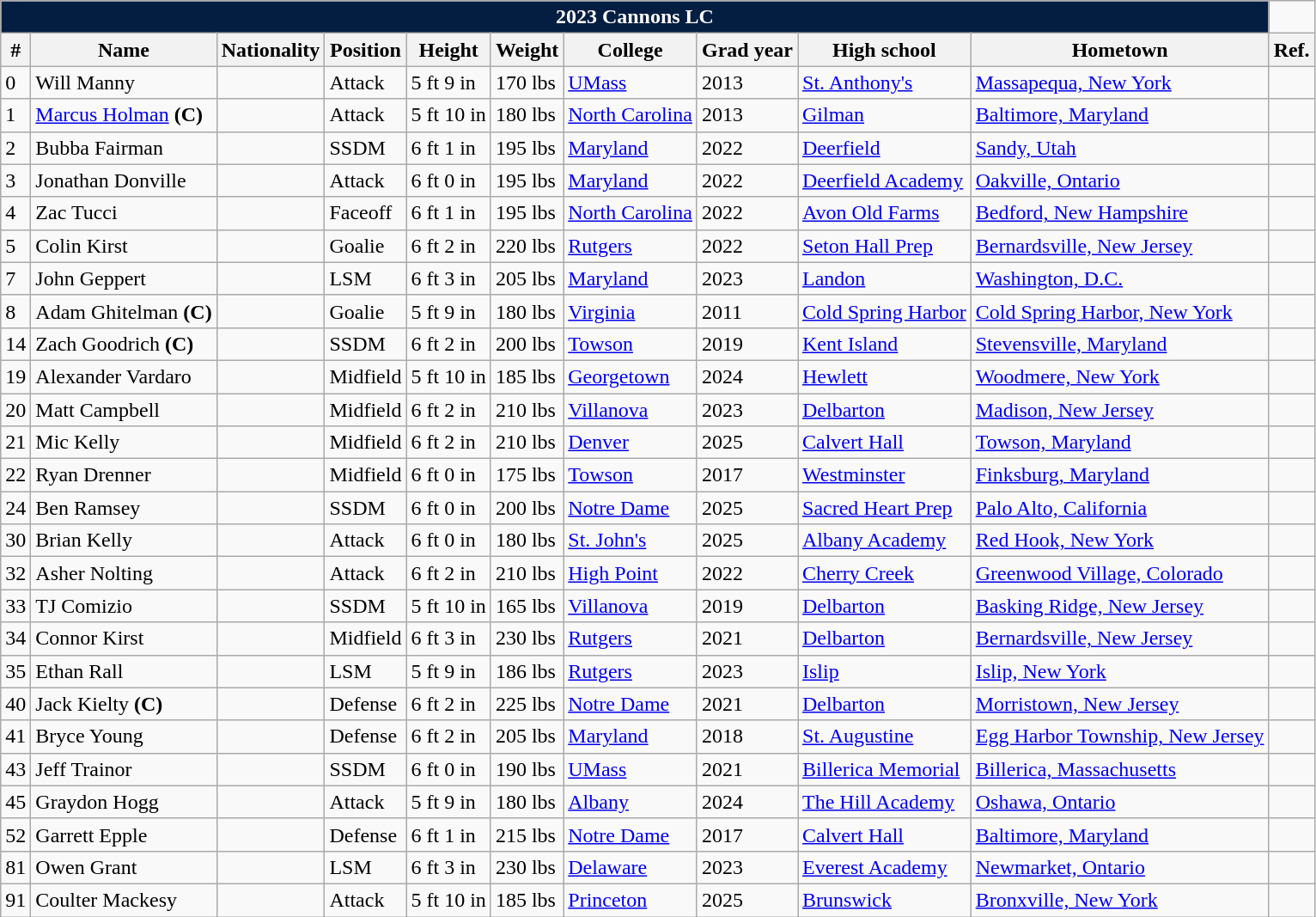<table class="wikitable sortable">
<tr bgcolor=#041E42>
<td colspan="10" style="color:white; text-align:center"><strong>2023 Cannons LC</strong></td>
</tr>
<tr>
<th>#</th>
<th>Name</th>
<th>Nationality</th>
<th>Position</th>
<th>Height</th>
<th>Weight</th>
<th>College</th>
<th>Grad year</th>
<th>High school</th>
<th>Hometown</th>
<th>Ref.</th>
</tr>
<tr>
<td>0</td>
<td>Will Manny</td>
<td></td>
<td>Attack</td>
<td>5 ft 9 in</td>
<td>170 lbs</td>
<td><a href='#'>UMass</a></td>
<td>2013</td>
<td><a href='#'>St. Anthony's</a></td>
<td><a href='#'>Massapequa, New York</a></td>
<td></td>
</tr>
<tr>
<td>1</td>
<td><a href='#'>Marcus Holman</a> <strong>(C)</strong></td>
<td></td>
<td>Attack</td>
<td>5 ft 10 in</td>
<td>180 lbs</td>
<td><a href='#'>North Carolina</a></td>
<td>2013</td>
<td><a href='#'>Gilman</a></td>
<td><a href='#'>Baltimore, Maryland</a></td>
<td></td>
</tr>
<tr>
<td>2</td>
<td>Bubba Fairman</td>
<td></td>
<td>SSDM</td>
<td>6 ft 1 in</td>
<td>195 lbs</td>
<td><a href='#'>Maryland</a></td>
<td>2022</td>
<td><a href='#'>Deerfield</a></td>
<td><a href='#'>Sandy, Utah</a></td>
<td></td>
</tr>
<tr>
<td>3</td>
<td>Jonathan Donville</td>
<td></td>
<td>Attack</td>
<td>6 ft 0 in</td>
<td>195 lbs</td>
<td><a href='#'>Maryland</a></td>
<td>2022</td>
<td><a href='#'>Deerfield Academy</a></td>
<td><a href='#'>Oakville, Ontario</a></td>
<td></td>
</tr>
<tr>
<td>4</td>
<td>Zac Tucci</td>
<td></td>
<td>Faceoff</td>
<td>6 ft 1 in</td>
<td>195 lbs</td>
<td><a href='#'>North Carolina</a></td>
<td>2022</td>
<td><a href='#'>Avon Old Farms</a></td>
<td><a href='#'>Bedford, New Hampshire</a></td>
<td></td>
</tr>
<tr>
<td>5</td>
<td>Colin Kirst</td>
<td></td>
<td>Goalie</td>
<td>6 ft 2 in</td>
<td>220 lbs</td>
<td><a href='#'>Rutgers</a></td>
<td>2022</td>
<td><a href='#'>Seton Hall Prep</a></td>
<td><a href='#'>Bernardsville, New Jersey</a></td>
<td></td>
</tr>
<tr>
<td>7</td>
<td>John Geppert</td>
<td></td>
<td>LSM</td>
<td>6 ft 3 in</td>
<td>205 lbs</td>
<td><a href='#'>Maryland</a></td>
<td>2023</td>
<td><a href='#'>Landon</a></td>
<td><a href='#'>Washington, D.C.</a></td>
<td></td>
</tr>
<tr>
<td>8</td>
<td>Adam Ghitelman <strong>(C)</strong></td>
<td></td>
<td>Goalie</td>
<td>5 ft 9 in</td>
<td>180 lbs</td>
<td><a href='#'>Virginia</a></td>
<td>2011</td>
<td><a href='#'>Cold Spring Harbor</a></td>
<td><a href='#'>Cold Spring Harbor, New York</a></td>
<td></td>
</tr>
<tr>
<td>14</td>
<td>Zach Goodrich <strong>(C)</strong></td>
<td></td>
<td>SSDM</td>
<td>6 ft 2 in</td>
<td>200 lbs</td>
<td><a href='#'>Towson</a></td>
<td>2019</td>
<td><a href='#'>Kent Island</a></td>
<td><a href='#'>Stevensville, Maryland</a></td>
<td></td>
</tr>
<tr>
<td>19</td>
<td>Alexander Vardaro</td>
<td></td>
<td>Midfield</td>
<td>5 ft 10 in</td>
<td>185 lbs</td>
<td><a href='#'>Georgetown</a></td>
<td>2024</td>
<td><a href='#'>Hewlett</a></td>
<td><a href='#'>Woodmere, New York</a></td>
<td></td>
</tr>
<tr>
<td>20</td>
<td>Matt Campbell</td>
<td></td>
<td>Midfield</td>
<td>6 ft 2 in</td>
<td>210 lbs</td>
<td><a href='#'>Villanova</a></td>
<td>2023</td>
<td><a href='#'>Delbarton</a></td>
<td><a href='#'>Madison, New Jersey</a></td>
<td></td>
</tr>
<tr>
<td>21</td>
<td>Mic Kelly</td>
<td></td>
<td>Midfield</td>
<td>6 ft 2 in</td>
<td>210 lbs</td>
<td><a href='#'>Denver</a></td>
<td>2025</td>
<td><a href='#'>Calvert Hall</a></td>
<td><a href='#'>Towson, Maryland</a></td>
<td></td>
</tr>
<tr>
<td>22</td>
<td>Ryan Drenner</td>
<td></td>
<td>Midfield</td>
<td>6 ft 0 in</td>
<td>175 lbs</td>
<td><a href='#'>Towson</a></td>
<td>2017</td>
<td><a href='#'>Westminster</a></td>
<td><a href='#'>Finksburg, Maryland</a></td>
<td></td>
</tr>
<tr>
<td>24</td>
<td>Ben Ramsey</td>
<td></td>
<td>SSDM</td>
<td>6 ft 0 in</td>
<td>200 lbs</td>
<td><a href='#'>Notre Dame</a></td>
<td>2025</td>
<td><a href='#'>Sacred Heart Prep</a></td>
<td><a href='#'>Palo Alto, California</a></td>
<td></td>
</tr>
<tr>
<td>30</td>
<td>Brian Kelly</td>
<td></td>
<td>Attack</td>
<td>6 ft 0 in</td>
<td>180 lbs</td>
<td><a href='#'>St. John's</a></td>
<td>2025</td>
<td><a href='#'>Albany Academy</a></td>
<td><a href='#'>Red Hook, New York</a></td>
<td></td>
</tr>
<tr>
<td>32</td>
<td>Asher Nolting</td>
<td></td>
<td>Attack</td>
<td>6 ft 2 in</td>
<td>210 lbs</td>
<td><a href='#'>High Point</a></td>
<td>2022</td>
<td><a href='#'>Cherry Creek</a></td>
<td><a href='#'>Greenwood Village, Colorado</a></td>
<td></td>
</tr>
<tr>
<td>33</td>
<td>TJ Comizio</td>
<td></td>
<td>SSDM</td>
<td>5 ft 10 in</td>
<td>165 lbs</td>
<td><a href='#'>Villanova</a></td>
<td>2019</td>
<td><a href='#'>Delbarton</a></td>
<td><a href='#'>Basking Ridge, New Jersey</a></td>
<td></td>
</tr>
<tr>
<td>34</td>
<td>Connor Kirst</td>
<td></td>
<td>Midfield</td>
<td>6 ft 3 in</td>
<td>230 lbs</td>
<td><a href='#'>Rutgers</a></td>
<td>2021</td>
<td><a href='#'>Delbarton</a></td>
<td><a href='#'>Bernardsville, New Jersey</a></td>
<td></td>
</tr>
<tr>
<td>35</td>
<td>Ethan Rall</td>
<td></td>
<td>LSM</td>
<td>5 ft 9 in</td>
<td>186 lbs</td>
<td><a href='#'>Rutgers</a></td>
<td>2023</td>
<td><a href='#'>Islip</a></td>
<td><a href='#'>Islip, New York</a></td>
<td></td>
</tr>
<tr>
<td>40</td>
<td>Jack Kielty <strong>(C)</strong></td>
<td></td>
<td>Defense</td>
<td>6 ft 2 in</td>
<td>225 lbs</td>
<td><a href='#'>Notre Dame</a></td>
<td>2021</td>
<td><a href='#'>Delbarton</a></td>
<td><a href='#'>Morristown, New Jersey</a></td>
<td></td>
</tr>
<tr>
<td>41</td>
<td>Bryce Young</td>
<td></td>
<td>Defense</td>
<td>6 ft 2 in</td>
<td>205 lbs</td>
<td><a href='#'>Maryland</a></td>
<td>2018</td>
<td><a href='#'>St. Augustine</a></td>
<td><a href='#'>Egg Harbor Township, New Jersey</a></td>
<td></td>
</tr>
<tr>
<td>43</td>
<td>Jeff Trainor</td>
<td></td>
<td>SSDM</td>
<td>6 ft 0 in</td>
<td>190 lbs</td>
<td><a href='#'>UMass</a></td>
<td>2021</td>
<td><a href='#'>Billerica Memorial</a></td>
<td><a href='#'>Billerica, Massachusetts</a></td>
<td></td>
</tr>
<tr>
<td>45</td>
<td>Graydon Hogg</td>
<td></td>
<td>Attack</td>
<td>5 ft 9 in</td>
<td>180 lbs</td>
<td><a href='#'>Albany</a></td>
<td>2024</td>
<td><a href='#'>The Hill Academy</a></td>
<td><a href='#'>Oshawa, Ontario</a></td>
<td></td>
</tr>
<tr>
<td>52</td>
<td>Garrett Epple</td>
<td></td>
<td>Defense</td>
<td>6 ft 1 in</td>
<td>215 lbs</td>
<td><a href='#'>Notre Dame</a></td>
<td>2017</td>
<td><a href='#'>Calvert Hall</a></td>
<td><a href='#'>Baltimore, Maryland</a></td>
<td></td>
</tr>
<tr>
<td>81</td>
<td>Owen Grant</td>
<td></td>
<td>LSM</td>
<td>6 ft 3 in</td>
<td>230 lbs</td>
<td><a href='#'>Delaware</a></td>
<td>2023</td>
<td><a href='#'>Everest Academy</a></td>
<td><a href='#'>Newmarket, Ontario</a></td>
<td></td>
</tr>
<tr>
<td>91</td>
<td>Coulter Mackesy</td>
<td></td>
<td>Attack</td>
<td>5 ft 10 in</td>
<td>185 lbs</td>
<td><a href='#'>Princeton</a></td>
<td>2025</td>
<td><a href='#'>Brunswick</a></td>
<td><a href='#'>Bronxville, New York</a></td>
<td></td>
</tr>
</table>
